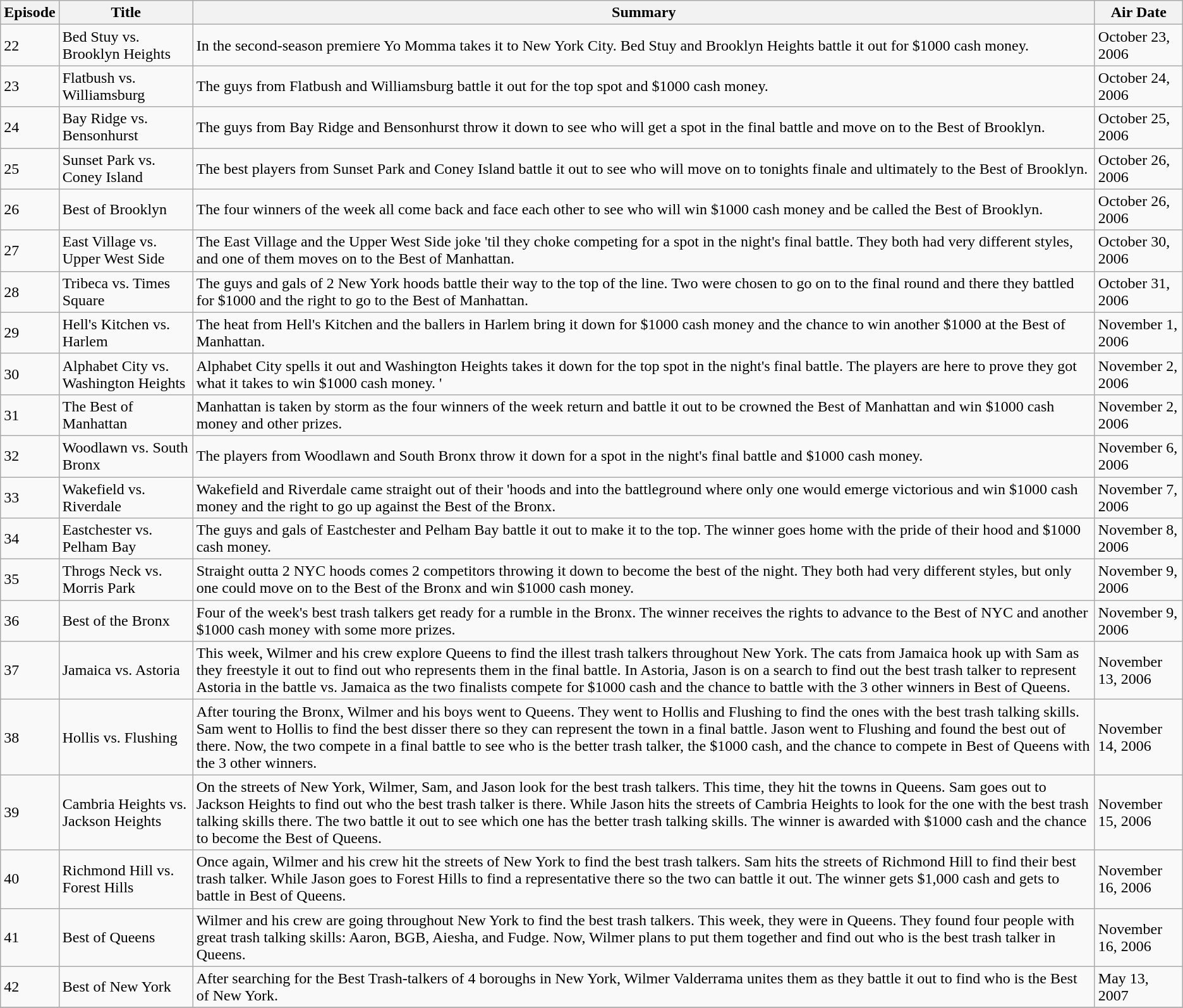<table class="wikitable">
<tr>
<th>Episode</th>
<th>Title</th>
<th>Summary</th>
<th>Air Date</th>
</tr>
<tr>
<td>22</td>
<td>Bed Stuy vs. Brooklyn Heights</td>
<td>In the second-season premiere Yo Momma takes it to New York City. Bed Stuy and Brooklyn Heights battle it out for $1000 cash money.</td>
<td>October 23, 2006</td>
</tr>
<tr>
<td>23</td>
<td>Flatbush vs. Williamsburg</td>
<td>The guys from Flatbush and Williamsburg battle it out for the top spot and $1000 cash money.</td>
<td>October 24, 2006</td>
</tr>
<tr>
<td>24</td>
<td>Bay Ridge vs. Bensonhurst</td>
<td>The guys from Bay Ridge and Bensonhurst throw it down to see who will get a spot in the final battle and move on to the Best of Brooklyn.</td>
<td>October 25, 2006</td>
</tr>
<tr>
<td>25</td>
<td>Sunset Park vs. Coney Island</td>
<td>The best players from Sunset Park and Coney Island battle it out to see who will move on to tonights finale and ultimately to the Best of Brooklyn.</td>
<td>October 26, 2006</td>
</tr>
<tr>
<td>26</td>
<td>Best of Brooklyn</td>
<td>The four winners of the week all come back and face each other to see who will win $1000 cash money and be called the Best of Brooklyn.</td>
<td>October 26, 2006</td>
</tr>
<tr>
<td>27</td>
<td>East Village vs. Upper West Side</td>
<td>The East Village and the Upper West Side joke 'til they choke competing for a spot in the night's final battle. They both had very different styles, and one of them moves on to the Best of Manhattan.</td>
<td>October 30, 2006</td>
</tr>
<tr>
<td>28</td>
<td>Tribeca vs. Times Square</td>
<td>The guys and gals of 2 New York hoods battle their way to the top of the line. Two were chosen to go on to the final round and there they battled for $1000 and the right to go to the Best of Manhattan.</td>
<td>October 31, 2006</td>
</tr>
<tr>
<td>29</td>
<td>Hell's Kitchen vs. Harlem</td>
<td>The heat from Hell's Kitchen and the ballers in Harlem bring it down for $1000 cash money and the chance to win another $1000 at the Best of Manhattan.</td>
<td>November 1, 2006</td>
</tr>
<tr>
<td>30</td>
<td>Alphabet City vs. Washington Heights</td>
<td>Alphabet City spells it out and Washington Heights takes it down for the top spot in the night's final battle. The players are here to prove they got what it takes to win $1000 cash money. '</td>
<td>November 2, 2006</td>
</tr>
<tr>
<td>31</td>
<td>The Best of Manhattan</td>
<td>Manhattan is taken by storm as the four winners of the week return and battle it out to be crowned the Best of Manhattan and win $1000 cash money and other prizes.</td>
<td>November 2, 2006</td>
</tr>
<tr>
<td>32</td>
<td>Woodlawn vs. South Bronx</td>
<td>The players from Woodlawn and South Bronx throw it down for a spot in the night's final battle and $1000 cash money.</td>
<td>November 6, 2006</td>
</tr>
<tr>
<td>33</td>
<td>Wakefield vs. Riverdale</td>
<td>Wakefield and Riverdale came straight out of their 'hoods and into the battleground where only one would emerge victorious and win $1000 cash money and the right to go up against the Best of the Bronx.</td>
<td>November 7, 2006</td>
</tr>
<tr>
<td>34</td>
<td>Eastchester vs. Pelham Bay</td>
<td>The guys and gals of Eastchester and Pelham Bay battle it out to make it to the top. The winner goes home with the pride of their hood and $1000 cash money.</td>
<td>November 8, 2006</td>
</tr>
<tr>
<td>35</td>
<td>Throgs Neck vs. Morris Park</td>
<td>Straight outta 2 NYC hoods comes 2 competitors throwing it down to become the best of the night. They both had very different styles, but only one could move on to the Best of the Bronx and win $1000 cash money.</td>
<td>November 9, 2006</td>
</tr>
<tr>
<td>36</td>
<td>Best of the Bronx</td>
<td>Four of the week's best trash talkers get ready for a rumble in the Bronx. The winner receives the rights to advance to the Best of NYC and another $1000 cash money with some more prizes.</td>
<td>November 9, 2006</td>
</tr>
<tr>
<td>37</td>
<td>Jamaica vs. Astoria</td>
<td>This week, Wilmer and his crew explore Queens to find the illest trash talkers throughout New York. The cats from Jamaica hook up with Sam as they freestyle it out to find out who represents them in the final battle. In Astoria, Jason is on a search to find out the best trash talker to represent Astoria in the battle vs. Jamaica as the two finalists compete for $1000 cash and the chance to battle with the 3 other winners in Best of Queens.</td>
<td>November 13, 2006</td>
</tr>
<tr>
<td>38</td>
<td>Hollis vs. Flushing</td>
<td>After touring the Bronx, Wilmer and his boys went to Queens. They went to Hollis and Flushing to find the ones with the best trash talking skills. Sam went to Hollis to find the best disser there so they can represent the town in a final battle. Jason went to Flushing and found the best out of there. Now, the two compete in a final battle to see who is the better trash talker, the $1000 cash, and the chance to compete in Best of Queens with the 3 other winners.</td>
<td>November 14, 2006</td>
</tr>
<tr>
<td>39</td>
<td>Cambria Heights vs. Jackson Heights</td>
<td>On the streets of New York, Wilmer, Sam, and Jason look for the best trash talkers. This time, they hit the towns in Queens. Sam goes out to Jackson Heights to find out who the best trash talker is there. While Jason hits the streets of Cambria Heights to look for the one with the best trash talking skills there. The two battle it out to see which one has the better trash talking skills. The winner is awarded with $1000 cash and the chance to become the Best of Queens.</td>
<td>November 15, 2006</td>
</tr>
<tr>
<td>40</td>
<td>Richmond Hill vs. Forest Hills</td>
<td>Once again, Wilmer and his crew hit the streets of New York to find the best trash talkers. Sam hits the streets of Richmond Hill to find their best trash talker. While Jason goes to Forest Hills to find a representative there so the two can battle it out. The winner gets $1,000 cash and gets to battle in Best of Queens.</td>
<td>November 16, 2006</td>
</tr>
<tr>
<td>41</td>
<td>Best of Queens</td>
<td>Wilmer and his crew are going throughout New York to find the best trash talkers. This week, they were in Queens. They found four people with great trash talking skills: Aaron, BGB, Aiesha, and Fudge. Now, Wilmer plans to put them together and find out who is the best trash talker in Queens.</td>
<td>November 16, 2006</td>
</tr>
<tr>
<td>42</td>
<td>Best of New York</td>
<td>After searching for the Best Trash-talkers of 4 boroughs in New York, Wilmer Valderrama unites them as they battle it out to find who is the Best of New York.</td>
<td>May 13, 2007</td>
</tr>
<tr>
</tr>
</table>
